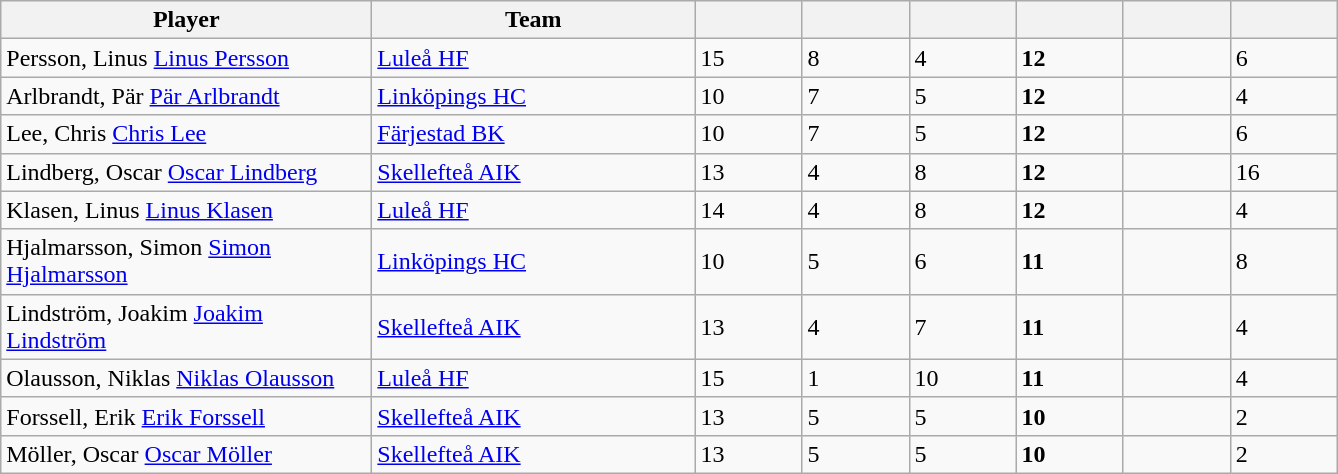<table class="wikitable sortable">
<tr>
<th style="width: 15em;">Player</th>
<th style="width: 13em;">Team</th>
<th style="width: 4em;"></th>
<th style="width: 4em;"></th>
<th style="width: 4em;"></th>
<th style="width: 4em;"></th>
<th style="width: 4em;"></th>
<th style="width: 4em;"></th>
</tr>
<tr>
<td><span>Persson, Linus</span> <a href='#'>Linus Persson</a></td>
<td><a href='#'>Luleå HF</a></td>
<td>15</td>
<td>8</td>
<td>4</td>
<td><strong>12</strong></td>
<td></td>
<td>6</td>
</tr>
<tr>
<td><span>Arlbrandt, Pär</span> <a href='#'>Pär Arlbrandt</a></td>
<td><a href='#'>Linköpings HC</a></td>
<td>10</td>
<td>7</td>
<td>5</td>
<td><strong>12</strong></td>
<td></td>
<td>4</td>
</tr>
<tr>
<td><span>Lee, Chris</span> <a href='#'>Chris Lee</a></td>
<td><a href='#'>Färjestad BK</a></td>
<td>10</td>
<td>7</td>
<td>5</td>
<td><strong>12</strong></td>
<td></td>
<td>6</td>
</tr>
<tr>
<td><span>Lindberg, Oscar</span> <a href='#'>Oscar Lindberg</a></td>
<td><a href='#'>Skellefteå AIK</a></td>
<td>13</td>
<td>4</td>
<td>8</td>
<td><strong>12</strong></td>
<td></td>
<td>16</td>
</tr>
<tr>
<td><span>Klasen, Linus</span> <a href='#'>Linus Klasen</a></td>
<td><a href='#'>Luleå HF</a></td>
<td>14</td>
<td>4</td>
<td>8</td>
<td><strong>12</strong></td>
<td></td>
<td>4</td>
</tr>
<tr>
<td><span>Hjalmarsson, Simon</span> <a href='#'>Simon Hjalmarsson</a></td>
<td><a href='#'>Linköpings HC</a></td>
<td>10</td>
<td>5</td>
<td>6</td>
<td><strong>11</strong></td>
<td></td>
<td>8</td>
</tr>
<tr>
<td><span>Lindström, Joakim</span> <a href='#'>Joakim Lindström</a></td>
<td><a href='#'>Skellefteå AIK</a></td>
<td>13</td>
<td>4</td>
<td>7</td>
<td><strong>11</strong></td>
<td></td>
<td>4</td>
</tr>
<tr>
<td><span>Olausson, Niklas</span> <a href='#'>Niklas Olausson</a></td>
<td><a href='#'>Luleå HF</a></td>
<td>15</td>
<td>1</td>
<td>10</td>
<td><strong>11</strong></td>
<td></td>
<td>4</td>
</tr>
<tr>
<td><span>Forssell, Erik</span> <a href='#'>Erik Forssell</a></td>
<td><a href='#'>Skellefteå AIK</a></td>
<td>13</td>
<td>5</td>
<td>5</td>
<td><strong>10</strong></td>
<td></td>
<td>2</td>
</tr>
<tr>
<td><span>Möller, Oscar</span> <a href='#'>Oscar Möller</a></td>
<td><a href='#'>Skellefteå AIK</a></td>
<td>13</td>
<td>5</td>
<td>5</td>
<td><strong>10</strong></td>
<td></td>
<td>2</td>
</tr>
</table>
